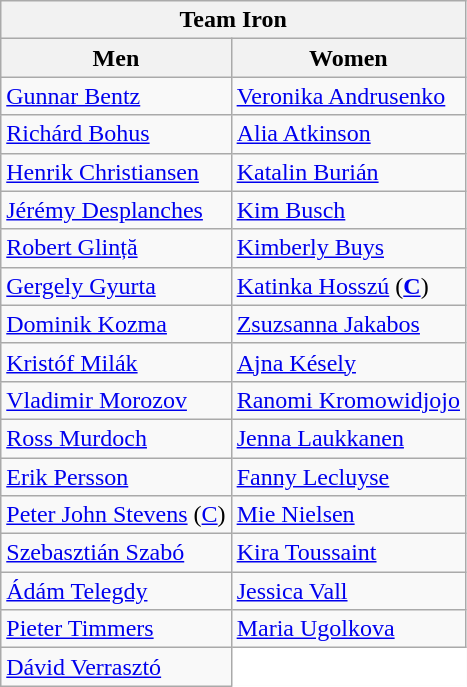<table class="wikitable">
<tr>
<th colspan="2"> Team Iron</th>
</tr>
<tr>
<th>Men</th>
<th>Women</th>
</tr>
<tr>
<td> <a href='#'>Gunnar Bentz</a></td>
<td> <a href='#'>Veronika Andrusenko</a></td>
</tr>
<tr>
<td> <a href='#'>Richárd Bohus</a></td>
<td> <a href='#'>Alia Atkinson</a></td>
</tr>
<tr>
<td> <a href='#'>Henrik Christiansen</a></td>
<td> <a href='#'>Katalin Burián</a></td>
</tr>
<tr>
<td> <a href='#'>Jérémy Desplanches</a></td>
<td> <a href='#'>Kim Busch</a></td>
</tr>
<tr>
<td> <a href='#'>Robert Glință</a></td>
<td> <a href='#'>Kimberly Buys</a></td>
</tr>
<tr>
<td> <a href='#'>Gergely Gyurta</a></td>
<td> <a href='#'>Katinka Hosszú</a> (<strong><a href='#'>C</a></strong>)</td>
</tr>
<tr>
<td> <a href='#'>Dominik Kozma</a></td>
<td> <a href='#'>Zsuzsanna Jakabos</a></td>
</tr>
<tr>
<td> <a href='#'>Kristóf Milák</a></td>
<td> <a href='#'>Ajna Késely</a></td>
</tr>
<tr>
<td> <a href='#'>Vladimir Morozov</a></td>
<td> <a href='#'>Ranomi Kromowidjojo</a></td>
</tr>
<tr>
<td> <a href='#'>Ross Murdoch</a></td>
<td> <a href='#'>Jenna Laukkanen</a></td>
</tr>
<tr>
<td> <a href='#'>Erik Persson</a></td>
<td> <a href='#'>Fanny Lecluyse</a></td>
</tr>
<tr>
<td> <a href='#'>Peter John Stevens</a> (<a href='#'>C</a>)</td>
<td> <a href='#'>Mie Nielsen</a></td>
</tr>
<tr>
<td> <a href='#'>Szebasztián Szabó</a></td>
<td> <a href='#'>Kira Toussaint</a></td>
</tr>
<tr>
<td> <a href='#'>Ádám Telegdy</a></td>
<td> <a href='#'>Jessica Vall</a></td>
</tr>
<tr>
<td> <a href='#'>Pieter Timmers</a></td>
<td> <a href='#'>Maria Ugolkova</a></td>
</tr>
<tr>
<td> <a href='#'>Dávid Verrasztó</a></td>
<td bgcolor="#FFFFFF" style="border-bottom:solid 1px #FFFFFF; border-right: solid 1px #FFFFFF"></td>
</tr>
</table>
